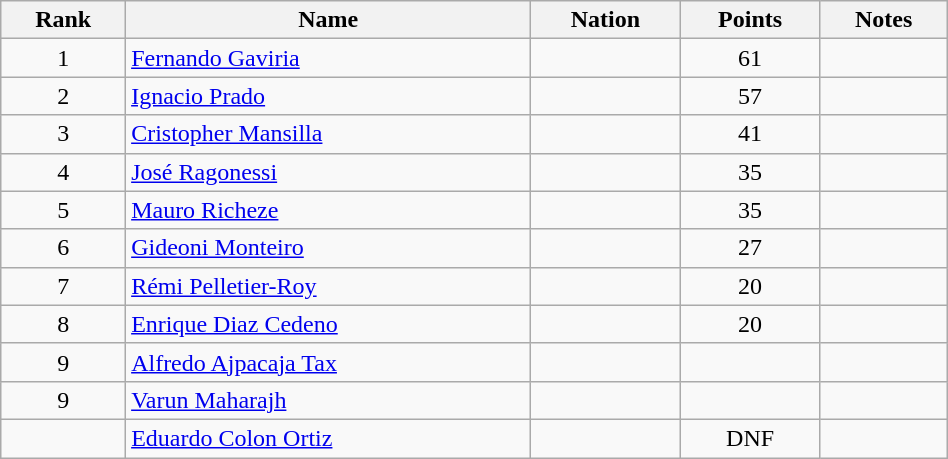<table class="wikitable sortable" style="text-align:center" width=50%>
<tr>
<th>Rank</th>
<th>Name</th>
<th>Nation</th>
<th>Points</th>
<th>Notes</th>
</tr>
<tr>
<td>1</td>
<td align=left><a href='#'>Fernando Gaviria</a></td>
<td align=left></td>
<td>61</td>
<td></td>
</tr>
<tr>
<td>2</td>
<td align=left><a href='#'>Ignacio Prado</a></td>
<td align=left></td>
<td>57</td>
<td></td>
</tr>
<tr>
<td>3</td>
<td align=left><a href='#'>Cristopher Mansilla</a></td>
<td align=left></td>
<td>41</td>
<td></td>
</tr>
<tr>
<td>4</td>
<td align=left><a href='#'>José Ragonessi</a></td>
<td align=left></td>
<td>35</td>
<td></td>
</tr>
<tr>
<td>5</td>
<td align=left><a href='#'>Mauro Richeze</a></td>
<td align=left></td>
<td>35</td>
<td></td>
</tr>
<tr>
<td>6</td>
<td align=left><a href='#'>Gideoni Monteiro</a></td>
<td align=left></td>
<td>27</td>
<td></td>
</tr>
<tr>
<td>7</td>
<td align=left><a href='#'>Rémi Pelletier-Roy</a></td>
<td align=left></td>
<td>20</td>
<td></td>
</tr>
<tr>
<td>8</td>
<td align=left><a href='#'>Enrique Diaz Cedeno</a></td>
<td align=left></td>
<td>20</td>
<td></td>
</tr>
<tr>
<td>9</td>
<td align=left><a href='#'>Alfredo Ajpacaja Tax</a></td>
<td align=left></td>
<td></td>
<td></td>
</tr>
<tr>
<td>9</td>
<td align=left><a href='#'>Varun Maharajh</a></td>
<td align=left></td>
<td></td>
<td></td>
</tr>
<tr>
<td></td>
<td align=left><a href='#'>Eduardo Colon Ortiz</a></td>
<td align=left></td>
<td>DNF</td>
<td></td>
</tr>
</table>
